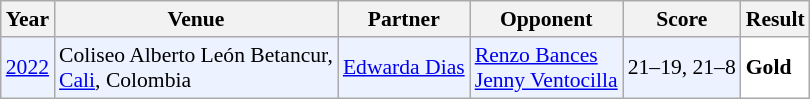<table class="sortable wikitable" style="font-size: 90%;">
<tr>
<th>Year</th>
<th>Venue</th>
<th>Partner</th>
<th>Opponent</th>
<th>Score</th>
<th>Result</th>
</tr>
<tr style="background:#ECF2FF">
<td align="center"><a href='#'>2022</a></td>
<td align="left">Coliseo Alberto León Betancur,<br><a href='#'>Cali</a>, Colombia</td>
<td align="left"> <a href='#'>Edwarda Dias</a></td>
<td align="left"> <a href='#'>Renzo Bances</a><br> <a href='#'>Jenny Ventocilla</a></td>
<td align="left">21–19, 21–8</td>
<td style="text-align:left; background:white"> <strong>Gold</strong></td>
</tr>
</table>
